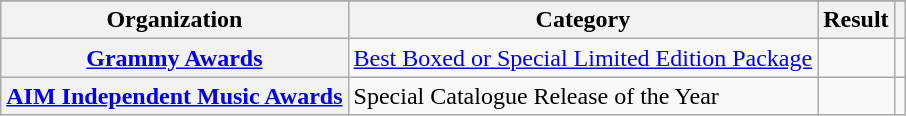<table class="wikitable sortable plainrowheaders">
<tr style="background:#ccc; text-align:center;">
</tr>
<tr jl>
<th scope="col">Organization</th>
<th scope="col">Category</th>
<th scope="col">Result</th>
<th scope="col" class="unsortable"></th>
</tr>
<tr>
<th scope="row"><a href='#'>Grammy Awards</a></th>
<td><a href='#'>Best Boxed or Special Limited Edition Package</a></td>
<td></td>
<td style="text-align:center;"></td>
</tr>
<tr>
<th scope="row"><a href='#'>AIM Independent Music Awards</a></th>
<td>Special Catalogue Release of the Year</td>
<td></td>
<td style="text-align:center;"></td>
</tr>
</table>
